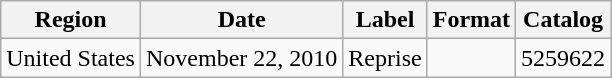<table class="wikitable">
<tr>
<th>Region</th>
<th>Date</th>
<th>Label</th>
<th>Format</th>
<th>Catalog</th>
</tr>
<tr>
<td>United States</td>
<td>November 22, 2010</td>
<td>Reprise</td>
<td></td>
<td>5259622</td>
</tr>
</table>
